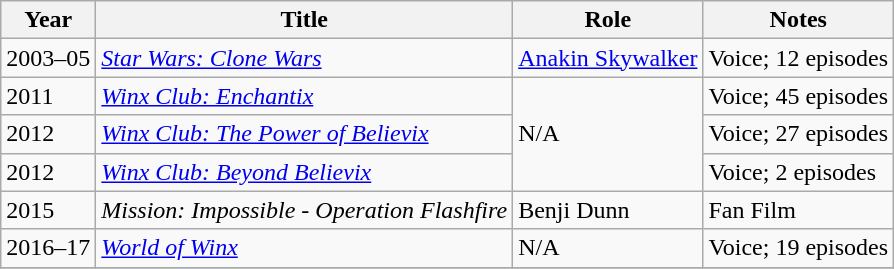<table class="wikitable sortable">
<tr>
<th>Year</th>
<th>Title</th>
<th>Role</th>
<th>Notes</th>
</tr>
<tr>
<td>2003–05</td>
<td><em><a href='#'>Star Wars: Clone Wars</a></em></td>
<td><a href='#'>Anakin Skywalker</a></td>
<td>Voice; 12 episodes</td>
</tr>
<tr>
<td>2011</td>
<td><em><a href='#'>Winx Club: Enchantix</a></em></td>
<td rowspan="3">N/A</td>
<td>Voice; 45 episodes</td>
</tr>
<tr>
<td>2012</td>
<td><em><a href='#'>Winx Club: The Power of Believix</a></em></td>
<td>Voice; 27 episodes</td>
</tr>
<tr>
<td>2012</td>
<td><em><a href='#'>Winx Club: Beyond Believix</a></em></td>
<td>Voice; 2 episodes</td>
</tr>
<tr>
<td>2015</td>
<td><em>Mission: Impossible - Operation Flashfire</em></td>
<td>Benji Dunn</td>
<td>Fan Film</td>
</tr>
<tr>
<td>2016–17</td>
<td><em><a href='#'>World of Winx</a></em></td>
<td>N/A</td>
<td>Voice; 19 episodes</td>
</tr>
<tr>
</tr>
</table>
